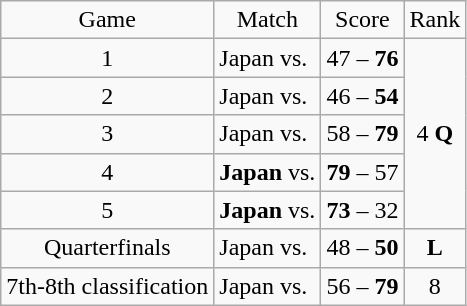<table class="wikitable">
<tr>
<td style="text-align:center;">Game</td>
<td style="text-align:center;">Match</td>
<td style="text-align:center;">Score</td>
<td style="text-align:center;">Rank</td>
</tr>
<tr>
<td style="text-align:center;">1</td>
<td>Japan vs. <strong></strong></td>
<td style="text-align:center;">47 – <strong>76</strong></td>
<td rowspan="5" style="text-align:center;">4 <strong>Q</strong></td>
</tr>
<tr>
<td style="text-align:center;">2</td>
<td>Japan vs. <strong></strong></td>
<td style="text-align:center;">46 – <strong>54</strong></td>
</tr>
<tr>
<td style="text-align:center;">3</td>
<td>Japan vs. <strong></strong></td>
<td style="text-align:center;">58 – <strong>79</strong></td>
</tr>
<tr>
<td style="text-align:center;">4</td>
<td><strong>Japan</strong> vs. </td>
<td style="text-align:center;"><strong>79</strong> – 57</td>
</tr>
<tr>
<td style="text-align:center;">5</td>
<td><strong>Japan</strong> vs. </td>
<td style="text-align:center;"><strong>73</strong> – 32</td>
</tr>
<tr>
<td style="text-align:center;">Quarterfinals</td>
<td>Japan vs. <strong></strong></td>
<td style="text-align:center;">48 – <strong>50</strong></td>
<td style="text-align:center;"><strong>L</strong></td>
</tr>
<tr>
<td style="text-align:center;">7th-8th classification</td>
<td>Japan vs. <strong></strong></td>
<td style="text-align:center;">56 – <strong>79</strong></td>
<td style="text-align:center;">8</td>
</tr>
</table>
